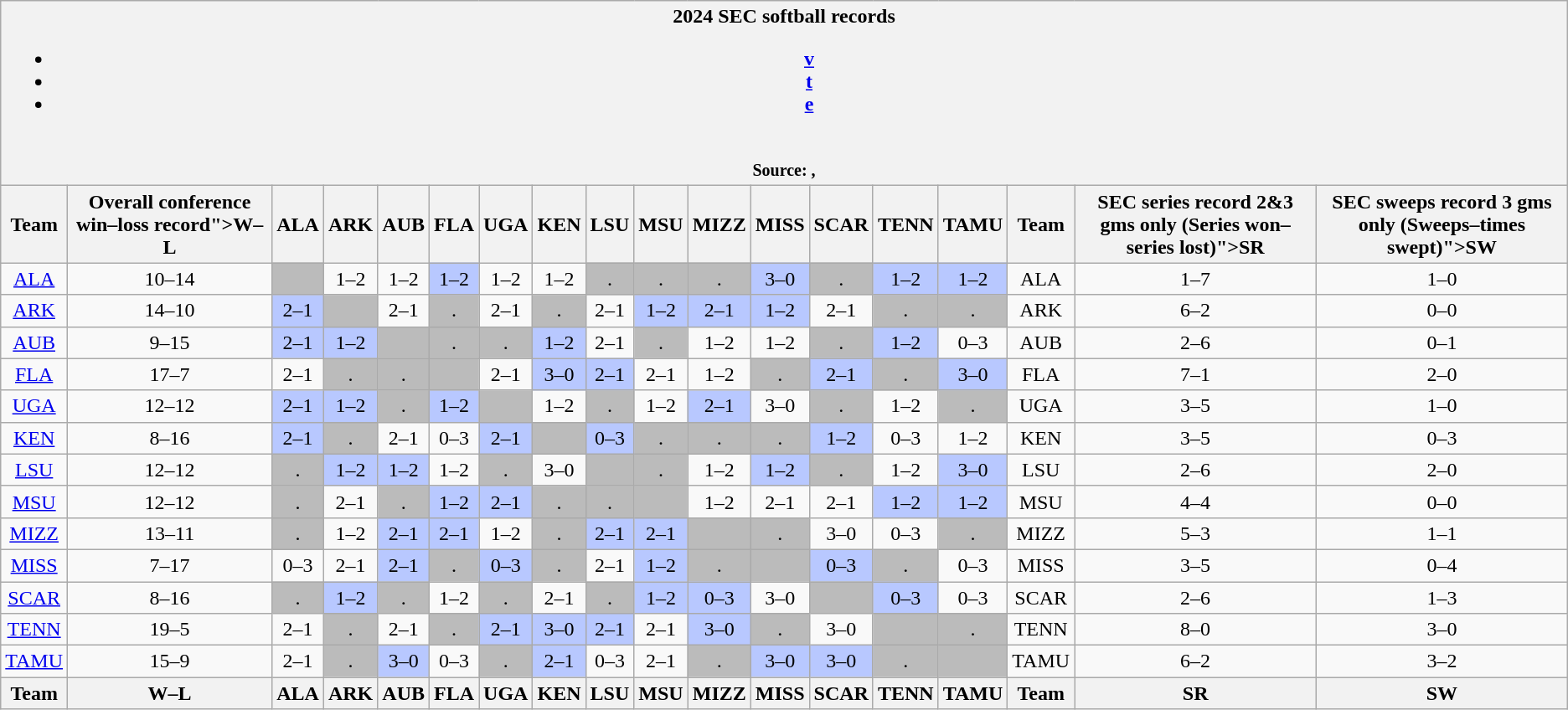<table class="wikitable sortable" style="text-align:center">
<tr>
<th colspan=20><templatestyles src="Navbar-header/styles.css"/><div>2024 SEC softball records<templatestyles src="Hlist/styles.css"></templatestyles><templatestyles src="Module:Navbar/styles.css"></templatestyles><div><ul><li><a href='#'><abbr>v</abbr></a></li><li><a href='#'><abbr>t</abbr></a></li><li><a href='#'><abbr>e</abbr></a></li></ul></div></div><br><small>Source: , </small></th>
</tr>
<tr>
<th>Team</th>
<th><templatestyles src="Template:Tooltip/styles.css" /><span>Overall conference win–loss record</nowiki>"><span>W–L</span></span></th>
<th class=unsortable>ALA</th>
<th class=unsortable>ARK</th>
<th class=unsortable>AUB</th>
<th class=unsortable>FLA</th>
<th class=unsortable>UGA</th>
<th class=unsortable>KEN</th>
<th class=unsortable>LSU</th>
<th class=unsortable>MSU</th>
<th class=unsortable>MIZZ</th>
<th class=unsortable>MISS</th>
<th class=unsortable>SCAR</th>
<th class=unsortable>TENN</th>
<th class=unsortable>TAMU</th>
<th class=unsortable>Team</th>
<th><abbr>SEC series record 2&3 gms only (Series won–series lost)</nowiki>">SR</abbr></th>
<th><templatestyles src="Template:Tooltip/styles.css" /><span>SEC sweeps record 3 gms only (Sweeps–times swept)</nowiki>">SW</span></th>
</tr>
<tr>
<td><a href='#'>ALA</a></td>
<td data-sort-value=0.417>10–14</td>
<td style="background-color:#BBBBBB"></td>
<td>1–2</td>
<td>1–2</td>
<td style="background-color:#B8C8FF">1–2</td>
<td>1–2</td>
<td>1–2</td>
<td style="background-color:#BBBBBB">.</td>
<td style="background-color:#BBBBBB">.</td>
<td style="background-color:#BBBBBB">.</td>
<td style="background-color:#B8C8FF">3–0</td>
<td style="background-color:#BBBBBB">.</td>
<td style="background-color:#B8C8FF">1–2</td>
<td style="background-color:#B8C8FF">1–2</td>
<td>ALA</td>
<td data-sort-value=1–25>1–7</td>
<td data-sort-value=1–32>1–0</td>
</tr>
<tr>
<td><a href='#'>ARK</a></td>
<td data-sort-value=0.583>14–10</td>
<td style="background-color:#B8C8FF">2–1</td>
<td style="background-color:#BBBBBB"></td>
<td>2–1</td>
<td style="background-color:#BBBBBB">.</td>
<td>2–1</td>
<td style="background-color:#BBBBBB">.</td>
<td>2–1</td>
<td style="background-color:#B8C8FF">1–2</td>
<td style="background-color:#B8C8FF">2–1</td>
<td style="background-color:#B8C8FF">1–2</td>
<td>2–1</td>
<td style="background-color:#BBBBBB">.</td>
<td style="background-color:#BBBBBB">.</td>
<td>ARK</td>
<td data-sort-value=6–30>6–2</td>
<td data-sort-value=0–32>0–0</td>
</tr>
<tr>
<td><a href='#'>AUB</a></td>
<td data-sort-value=0.376>9–15</td>
<td style="background-color:#B8C8FF">2–1</td>
<td style="background-color:#B8C8FF">1–2</td>
<td style="background-color:#BBBBBB"></td>
<td style="background-color:#BBBBBB">.</td>
<td style="background-color:#BBBBBB">.</td>
<td style="background-color:#B8C8FF">1–2</td>
<td>2–1</td>
<td style="background-color:#BBBBBB">.</td>
<td>1–2</td>
<td>1–2</td>
<td style="background-color:#BBBBBB">.</td>
<td style="background-color:#B8C8FF">1–2</td>
<td>0–3</td>
<td>AUB</td>
<td data-sort-value=2–26>2–6</td>
<td data-sort-value=0–31>0–1</td>
</tr>
<tr>
<td><a href='#'>FLA</a></td>
<td data-sort-value=0.708>17–7</td>
<td>2–1</td>
<td style="background-color:#BBBBBB">.</td>
<td style="background-color:#BBBBBB">.</td>
<td style="background-color:#BBBBBB"></td>
<td>2–1</td>
<td style="background-color:#B8C8FF">3–0</td>
<td style="background-color:#B8C8FF">2–1</td>
<td>2–1</td>
<td>1–2</td>
<td style="background-color:#BBBBBB">.</td>
<td style="background-color:#B8C8FF">2–1</td>
<td style="background-color:#BBBBBB">.</td>
<td style="background-color:#B8C8FF">3–0</td>
<td>FLA</td>
<td data-sort-value=7–31>7–1</td>
<td data-sort-value=2–32>2–0</td>
</tr>
<tr>
<td data-sort-value=G><a href='#'>UGA</a></td>
<td data-sort-value=0.501>12–12</td>
<td style="background-color:#B8C8FF">2–1</td>
<td style="background-color:#B8C8FF">1–2</td>
<td style="background-color:#BBBBBB">.</td>
<td style="background-color:#B8C8FF">1–2</td>
<td style="background-color:#BBBBBB"></td>
<td>1–2</td>
<td style="background-color:#BBBBBB">.</td>
<td>1–2</td>
<td style="background-color:#B8C8FF">2–1</td>
<td>3–0</td>
<td style="background-color:#BBBBBB">.</td>
<td>1–2</td>
<td style="background-color:#BBBBBB">.</td>
<td>UGA</td>
<td data-sort-value=3–27>3–5</td>
<td data-sort-value=1–32>1–0</td>
</tr>
<tr>
<td><a href='#'>KEN</a></td>
<td data-sort-value=0.333>8–16</td>
<td style="background-color:#B8C8FF">2–1</td>
<td style="background-color:#BBBBBB">.</td>
<td>2–1</td>
<td>0–3</td>
<td style="background-color:#B8C8FF">2–1</td>
<td style="background-color:#BBBBBB"></td>
<td style="background-color:#B8C8FF">0–3</td>
<td style="background-color:#BBBBBB">.</td>
<td style="background-color:#BBBBBB">.</td>
<td style="background-color:#BBBBBB">.</td>
<td style="background-color:#B8C8FF">1–2</td>
<td>0–3</td>
<td>1–2</td>
<td>KEN</td>
<td data-sort-value=3–27>3–5</td>
<td data-sort-value=0–29>0–3</td>
</tr>
<tr>
<td><a href='#'>LSU</a></td>
<td data-sort-value=0.5>12–12</td>
<td style="background-color:#BBBBBB">.</td>
<td style="background-color:#B8C8FF">1–2</td>
<td style="background-color:#B8C8FF">1–2</td>
<td>1–2</td>
<td style="background-color:#BBBBBB">.</td>
<td>3–0</td>
<td style="background-color:#BBBBBB"></td>
<td style="background-color:#BBBBBB">.</td>
<td>1–2</td>
<td style="background-color:#B8C8FF">1–2</td>
<td style="background-color:#BBBBBB">.</td>
<td>1–2</td>
<td style="background-color:#B8C8FF">3–0</td>
<td>LSU</td>
<td data-sort-value=2–26>2–6</td>
<td data-sort-value=2–32>2–0</td>
</tr>
<tr>
<td data-sort-value=Missi><a href='#'>MSU</a></td>
<td data-sort-value=0.502>12–12</td>
<td style="background-color:#BBBBBB">.</td>
<td>2–1</td>
<td style="background-color:#BBBBBB">.</td>
<td style="background-color:#B8C8FF">1–2</td>
<td style="background-color:#B8C8FF">2–1</td>
<td style="background-color:#BBBBBB">.</td>
<td style="background-color:#BBBBBB">.</td>
<td style="background-color:#BBBBBB"></td>
<td>1–2</td>
<td>2–1</td>
<td>2–1</td>
<td style="background-color:#B8C8FF">1–2</td>
<td style="background-color:#B8C8FF">1–2</td>
<td>MSU</td>
<td data-sort-value=4–28>4–4</td>
<td data-sort-value=0–32>0–0</td>
</tr>
<tr>
<td data-sort-value=Misso><a href='#'>MIZZ</a></td>
<td data-sort-value=0.542>13–11</td>
<td style="background-color:#BBBBBB">.</td>
<td>1–2</td>
<td style="background-color:#B8C8FF">2–1</td>
<td style="background-color:#B8C8FF">2–1</td>
<td>1–2</td>
<td style="background-color:#BBBBBB">.</td>
<td style="background-color:#B8C8FF">2–1</td>
<td style="background-color:#B8C8FF">2–1</td>
<td style="background-color:#BBBBBB"></td>
<td style="background-color:#BBBBBB">.</td>
<td>3–0</td>
<td>0–3</td>
<td style="background-color:#BBBBBB">.</td>
<td>MIZZ</td>
<td data-sort-value=5–29>5–3</td>
<td data-sort-value=1–31>1–1</td>
</tr>
<tr>
<td data-sort-value=O><a href='#'>MISS</a></td>
<td data-sort-value=0.292>7–17</td>
<td>0–3</td>
<td>2–1</td>
<td style="background-color:#B8C8FF">2–1</td>
<td style="background-color:#BBBBBB">.</td>
<td style="background-color:#B8C8FF">0–3</td>
<td style="background-color:#BBBBBB">.</td>
<td>2–1</td>
<td style="background-color:#B8C8FF">1–2</td>
<td style="background-color:#BBBBBB">.</td>
<td style="background-color:#BBBBBB"></td>
<td style="background-color:#B8C8FF">0–3</td>
<td style="background-color:#BBBBBB">.</td>
<td>0–3</td>
<td>MISS</td>
<td data-sort-value=3–27>3–5</td>
<td data-sort-value=0–28>0–4</td>
</tr>
<tr>
<td><a href='#'>SCAR</a></td>
<td data-sort-value=0.334>8–16</td>
<td style="background-color:#BBBBBB">.</td>
<td style="background-color:#B8C8FF">1–2</td>
<td style="background-color:#BBBBBB">.</td>
<td>1–2</td>
<td style="background-color:#BBBBBB">.</td>
<td>2–1</td>
<td style="background-color:#BBBBBB">.</td>
<td style="background-color:#B8C8FF">1–2</td>
<td style="background-color:#B8C8FF">0–3</td>
<td>3–0</td>
<td style="background-color:#BBBBBB"></td>
<td style="background-color:#B8C8FF">0–3</td>
<td>0–3</td>
<td>SCAR</td>
<td data-sort-value=2–26>2–6</td>
<td data-sort-value=1–29>1–3</td>
</tr>
<tr>
<td><a href='#'>TENN</a></td>
<td data-sort-value=0.792>19–5</td>
<td>2–1</td>
<td style="background-color:#BBBBBB">.</td>
<td>2–1</td>
<td style="background-color:#BBBBBB">.</td>
<td style="background-color:#B8C8FF">2–1</td>
<td style="background-color:#B8C8FF">3–0</td>
<td style="background-color:#B8C8FF">2–1</td>
<td>2–1</td>
<td style="background-color:#B8C8FF">3–0</td>
<td style="background-color:#BBBBBB">.</td>
<td>3–0</td>
<td style="background-color:#BBBBBB"></td>
<td style="background-color:#BBBBBB">.</td>
<td>TENN</td>
<td data-sort-value=8–32>8–0</td>
<td data-sort-value=3–32>3–0</td>
</tr>
<tr>
<td data-sort-value=TEX><a href='#'>TAMU</a></td>
<td data-sort-value=0.625>15–9</td>
<td>2–1</td>
<td style="background-color:#BBBBBB">.</td>
<td style="background-color:#B8C8FF">3–0</td>
<td>0–3</td>
<td style="background-color:#BBBBBB">.</td>
<td style="background-color:#B8C8FF">2–1</td>
<td>0–3</td>
<td>2–1</td>
<td style="background-color:#BBBBBB">.</td>
<td style="background-color:#B8C8FF">3–0</td>
<td style="background-color:#B8C8FF">3–0</td>
<td style="background-color:#BBBBBB">.</td>
<td style="background-color:#BBBBBB"></td>
<td>TAMU</td>
<td data-sort-value=6–30>6–2</td>
<td data-sort-value=3–30>3–2</td>
</tr>
<tr>
<th>Team</th>
<th>W–L</th>
<th>ALA</th>
<th>ARK</th>
<th>AUB</th>
<th>FLA</th>
<th>UGA</th>
<th>KEN</th>
<th>LSU</th>
<th>MSU</th>
<th>MIZZ</th>
<th>MISS</th>
<th>SCAR</th>
<th>TENN</th>
<th>TAMU</th>
<th>Team</th>
<th>SR</th>
<th>SW</th>
</tr>
</table>
